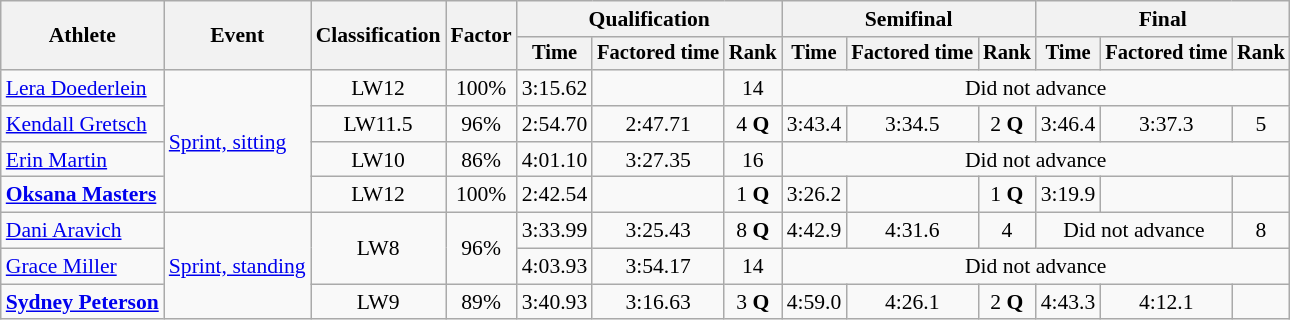<table class=wikitable style=font-size:90%;text-align:center>
<tr>
<th rowspan=2>Athlete</th>
<th rowspan=2>Event</th>
<th rowspan=2>Classification</th>
<th rowspan=2>Factor</th>
<th colspan=3>Qualification</th>
<th colspan=3>Semifinal</th>
<th colspan=3>Final</th>
</tr>
<tr style=font-size:95%>
<th>Time</th>
<th>Factored time</th>
<th>Rank</th>
<th>Time</th>
<th>Factored time</th>
<th>Rank</th>
<th>Time</th>
<th>Factored time</th>
<th>Rank</th>
</tr>
<tr>
<td align=left><a href='#'>Lera Doederlein</a></td>
<td align=left rowspan=4><a href='#'>Sprint, sitting</a></td>
<td>LW12</td>
<td>100%</td>
<td>3:15.62</td>
<td></td>
<td>14</td>
<td colspan=6>Did not advance</td>
</tr>
<tr>
<td align=left><a href='#'>Kendall Gretsch</a></td>
<td>LW11.5</td>
<td>96%</td>
<td>2:54.70</td>
<td>2:47.71</td>
<td>4 <strong>Q</strong></td>
<td>3:43.4</td>
<td>3:34.5</td>
<td>2 <strong>Q</strong></td>
<td>3:46.4</td>
<td>3:37.3</td>
<td>5</td>
</tr>
<tr>
<td align=left><a href='#'>Erin Martin</a></td>
<td>LW10</td>
<td>86%</td>
<td>4:01.10</td>
<td>3:27.35</td>
<td>16</td>
<td colspan=6>Did not advance</td>
</tr>
<tr>
<td align=left><strong><a href='#'>Oksana Masters</a></strong></td>
<td>LW12</td>
<td>100%</td>
<td>2:42.54</td>
<td></td>
<td>1 <strong>Q</strong></td>
<td>3:26.2</td>
<td></td>
<td>1 <strong>Q</strong></td>
<td>3:19.9</td>
<td></td>
<td></td>
</tr>
<tr>
<td align=left><a href='#'>Dani Aravich</a></td>
<td align=left rowspan=3><a href='#'>Sprint, standing</a></td>
<td rowspan=2>LW8</td>
<td rowspan=2>96%</td>
<td>3:33.99</td>
<td>3:25.43</td>
<td>8 <strong>Q</strong></td>
<td>4:42.9</td>
<td>4:31.6</td>
<td>4</td>
<td colspan=2>Did not advance</td>
<td>8</td>
</tr>
<tr>
<td align=left><a href='#'>Grace Miller</a></td>
<td>4:03.93</td>
<td>3:54.17</td>
<td>14</td>
<td colspan=6>Did not advance</td>
</tr>
<tr>
<td align=left><strong><a href='#'>Sydney Peterson</a></strong></td>
<td>LW9</td>
<td>89%</td>
<td>3:40.93</td>
<td>3:16.63</td>
<td>3 <strong>Q</strong></td>
<td>4:59.0</td>
<td>4:26.1</td>
<td>2 <strong>Q</strong></td>
<td>4:43.3</td>
<td>4:12.1</td>
<td></td>
</tr>
</table>
